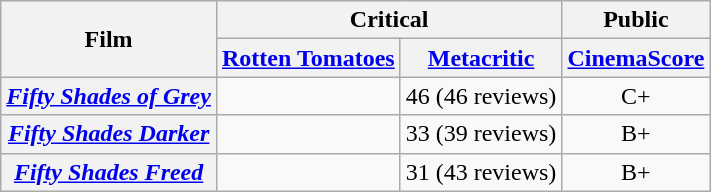<table class="wikitable plainrowheaders sortable" style="text-align: center;">
<tr>
<th scope="col" rowspan="2">Film</th>
<th scope="col" colspan="2">Critical</th>
<th colspan="2" scope="col">Public</th>
</tr>
<tr>
<th scope="col"><a href='#'>Rotten Tomatoes</a></th>
<th scope="col"><a href='#'>Metacritic</a></th>
<th scope="col" class="unsortable"><a href='#'>CinemaScore</a></th>
</tr>
<tr>
<th scope="row"><em><a href='#'>Fifty Shades of Grey</a></em></th>
<td></td>
<td>46 (46 reviews)</td>
<td>C+</td>
</tr>
<tr>
<th scope="row"><em><a href='#'>Fifty Shades Darker</a></em></th>
<td></td>
<td>33 (39 reviews)</td>
<td>B+</td>
</tr>
<tr>
<th scope="row"><em><a href='#'>Fifty Shades Freed</a></em></th>
<td></td>
<td>31 (43 reviews)</td>
<td>B+</td>
</tr>
</table>
